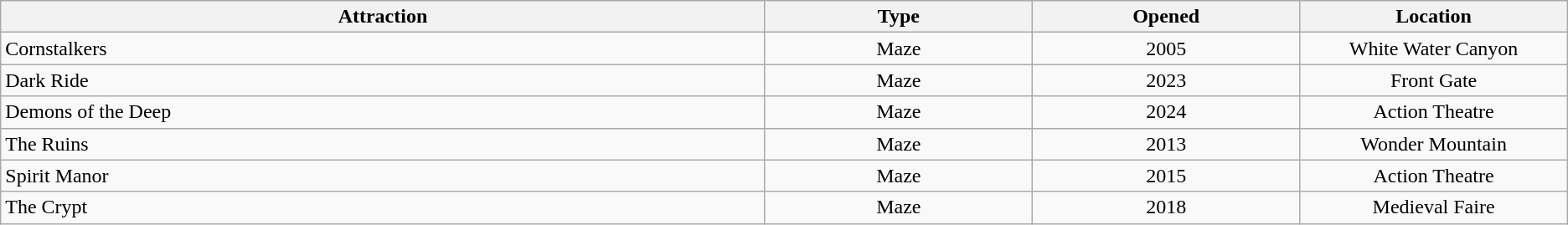<table class="wikitable sortable">
<tr>
<th style="width:20%;">Attraction</th>
<th style="width:7%;">Type</th>
<th style="width:7%;">Opened</th>
<th style="width:7%;">Location</th>
</tr>
<tr>
<td>Cornstalkers</td>
<td style="text-align:center">Maze</td>
<td style="text-align:center">2005</td>
<td style="text-align:center">White Water Canyon</td>
</tr>
<tr>
<td>Dark Ride</td>
<td style="text-align:center">Maze</td>
<td style="text-align:center">2023</td>
<td style="text-align:center">Front Gate</td>
</tr>
<tr>
<td>Demons of the Deep</td>
<td style="text-align:center">Maze</td>
<td style="text-align:center">2024</td>
<td style="text-align:center">Action Theatre</td>
</tr>
<tr>
<td>The Ruins</td>
<td style="text-align:center">Maze</td>
<td style="text-align:center">2013</td>
<td style="text-align:center">Wonder Mountain</td>
</tr>
<tr>
<td>Spirit Manor</td>
<td style="text-align:center">Maze</td>
<td style="text-align:center">2015</td>
<td style="text-align:center">Action Theatre</td>
</tr>
<tr>
<td>The Crypt</td>
<td style="text-align:center">Maze</td>
<td style="text-align:center">2018</td>
<td style="text-align:center">Medieval Faire</td>
</tr>
</table>
